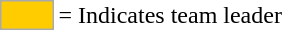<table>
<tr>
<td style="background:#fc0; border:1px solid #aaa; width:2em;"></td>
<td>= Indicates team leader</td>
</tr>
</table>
